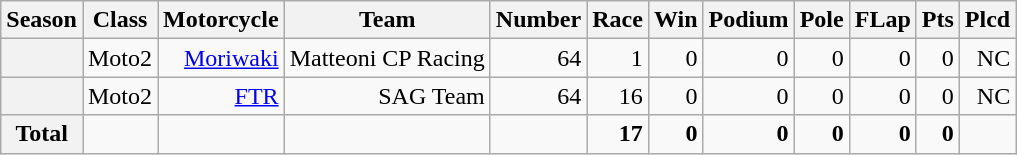<table class="wikitable" style=text-align:right>
<tr>
<th>Season</th>
<th>Class</th>
<th>Motorcycle</th>
<th>Team</th>
<th>Number</th>
<th>Race</th>
<th>Win</th>
<th>Podium</th>
<th>Pole</th>
<th>FLap</th>
<th>Pts</th>
<th>Plcd</th>
</tr>
<tr>
<th></th>
<td>Moto2</td>
<td><a href='#'>Moriwaki</a></td>
<td>Matteoni CP Racing</td>
<td>64</td>
<td>1</td>
<td>0</td>
<td>0</td>
<td>0</td>
<td>0</td>
<td>0</td>
<td>NC</td>
</tr>
<tr>
<th></th>
<td>Moto2</td>
<td><a href='#'>FTR</a></td>
<td>SAG Team</td>
<td>64</td>
<td>16</td>
<td>0</td>
<td>0</td>
<td>0</td>
<td>0</td>
<td>0</td>
<td>NC</td>
</tr>
<tr>
<th>Total</th>
<td></td>
<td></td>
<td></td>
<td></td>
<td><strong>17</strong></td>
<td><strong>0</strong></td>
<td><strong>0</strong></td>
<td><strong>0</strong></td>
<td><strong>0</strong></td>
<td><strong>0</strong></td>
<td></td>
</tr>
</table>
